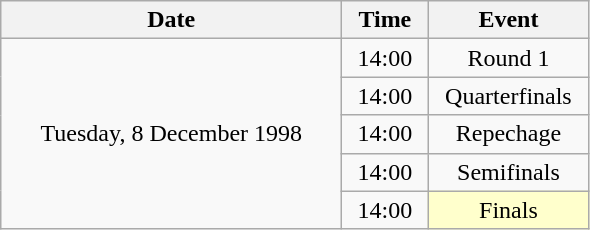<table class = "wikitable" style="text-align:center;">
<tr>
<th width=220>Date</th>
<th width=50>Time</th>
<th width=100>Event</th>
</tr>
<tr>
<td rowspan=5>Tuesday, 8 December 1998</td>
<td>14:00</td>
<td>Round 1</td>
</tr>
<tr>
<td>14:00</td>
<td>Quarterfinals</td>
</tr>
<tr>
<td>14:00</td>
<td>Repechage</td>
</tr>
<tr>
<td>14:00</td>
<td>Semifinals</td>
</tr>
<tr>
<td>14:00</td>
<td bgcolor=ffffcc>Finals</td>
</tr>
</table>
